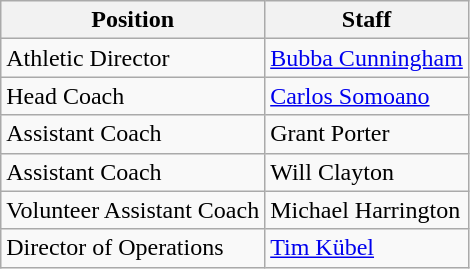<table class="wikitable">
<tr>
<th>Position</th>
<th>Staff</th>
</tr>
<tr>
<td>Athletic Director</td>
<td><a href='#'>Bubba Cunningham</a></td>
</tr>
<tr>
<td>Head Coach</td>
<td><a href='#'>Carlos Somoano</a></td>
</tr>
<tr>
<td>Assistant Coach</td>
<td>Grant Porter</td>
</tr>
<tr>
<td>Assistant Coach</td>
<td>Will Clayton</td>
</tr>
<tr>
<td>Volunteer Assistant Coach</td>
<td>Michael Harrington</td>
</tr>
<tr>
<td>Director of Operations</td>
<td><a href='#'>Tim Kübel</a></td>
</tr>
</table>
